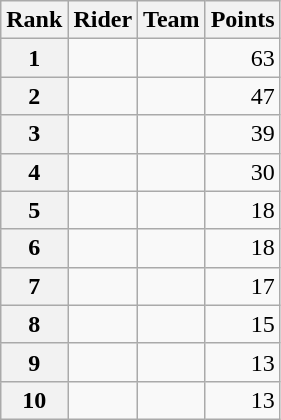<table class="wikitable" margin-bottom:0;">
<tr>
<th scope="col">Rank</th>
<th scope="col">Rider</th>
<th scope="col">Team</th>
<th scope="col">Points</th>
</tr>
<tr>
<th scope="row">1</th>
<td> </td>
<td></td>
<td align="right">63</td>
</tr>
<tr>
<th scope="row">2</th>
<td></td>
<td></td>
<td align="right">47</td>
</tr>
<tr>
<th scope="row">3</th>
<td></td>
<td></td>
<td align="right">39</td>
</tr>
<tr>
<th scope="row">4</th>
<td></td>
<td></td>
<td align="right">30</td>
</tr>
<tr>
<th scope="row">5</th>
<td></td>
<td></td>
<td align="right">18</td>
</tr>
<tr>
<th scope="row">6</th>
<td></td>
<td></td>
<td align="right">18</td>
</tr>
<tr>
<th scope="row">7</th>
<td></td>
<td></td>
<td align="right">17</td>
</tr>
<tr>
<th scope="row">8</th>
<td></td>
<td></td>
<td align="right">15</td>
</tr>
<tr>
<th scope="row">9</th>
<td></td>
<td></td>
<td align="right">13</td>
</tr>
<tr>
<th scope="row">10</th>
<td></td>
<td></td>
<td align="right">13</td>
</tr>
</table>
